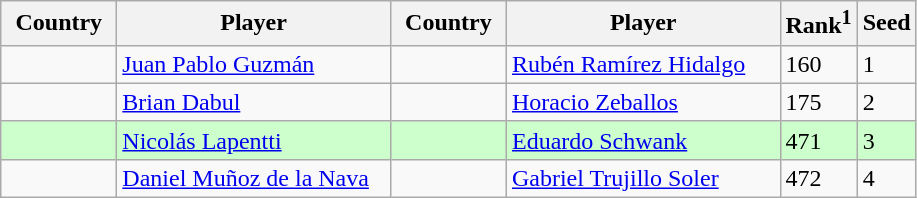<table class="sortable wikitable">
<tr>
<th width="70">Country</th>
<th width="175">Player</th>
<th width="70">Country</th>
<th width="175">Player</th>
<th>Rank<sup>1</sup></th>
<th>Seed</th>
</tr>
<tr>
<td></td>
<td><a href='#'>Juan Pablo Guzmán</a></td>
<td></td>
<td><a href='#'>Rubén Ramírez Hidalgo</a></td>
<td>160</td>
<td>1</td>
</tr>
<tr>
<td></td>
<td><a href='#'>Brian Dabul</a></td>
<td></td>
<td><a href='#'>Horacio Zeballos</a></td>
<td>175</td>
<td>2</td>
</tr>
<tr style="background:#cfc;">
<td></td>
<td><a href='#'>Nicolás Lapentti</a></td>
<td></td>
<td><a href='#'>Eduardo Schwank</a></td>
<td>471</td>
<td>3</td>
</tr>
<tr>
<td></td>
<td><a href='#'>Daniel Muñoz de la Nava</a></td>
<td></td>
<td><a href='#'>Gabriel Trujillo Soler</a></td>
<td>472</td>
<td>4</td>
</tr>
</table>
